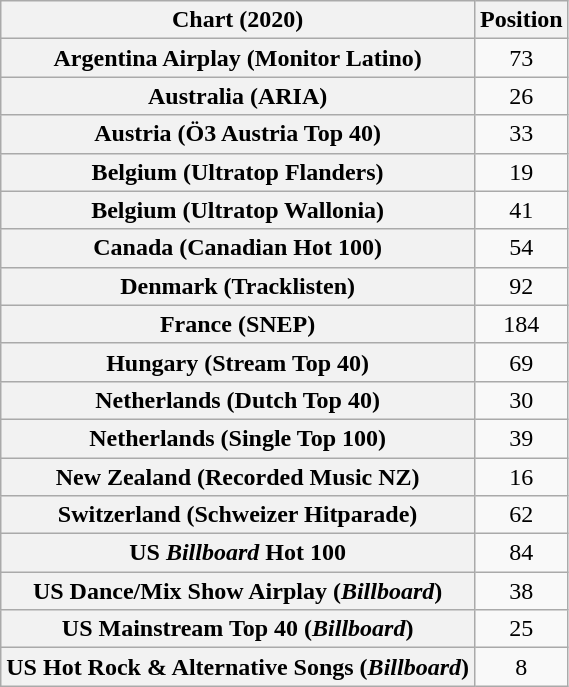<table class="wikitable sortable plainrowheaders" style="text-align:center">
<tr>
<th scope="col">Chart (2020)</th>
<th scope="col">Position</th>
</tr>
<tr>
<th scope="row">Argentina Airplay (Monitor Latino)</th>
<td>73</td>
</tr>
<tr>
<th scope="row">Australia (ARIA)</th>
<td>26</td>
</tr>
<tr>
<th scope="row">Austria (Ö3 Austria Top 40)</th>
<td>33</td>
</tr>
<tr>
<th scope="row">Belgium (Ultratop Flanders)</th>
<td>19</td>
</tr>
<tr>
<th scope="row">Belgium (Ultratop Wallonia)</th>
<td>41</td>
</tr>
<tr>
<th scope="row">Canada (Canadian Hot 100)</th>
<td>54</td>
</tr>
<tr>
<th scope="row">Denmark (Tracklisten)</th>
<td>92</td>
</tr>
<tr>
<th scope="row">France (SNEP)</th>
<td>184</td>
</tr>
<tr>
<th scope="row">Hungary (Stream Top 40)</th>
<td>69</td>
</tr>
<tr>
<th scope="row">Netherlands (Dutch Top 40)</th>
<td>30</td>
</tr>
<tr>
<th scope="row">Netherlands (Single Top 100)</th>
<td>39</td>
</tr>
<tr>
<th scope="row">New Zealand (Recorded Music NZ)</th>
<td>16</td>
</tr>
<tr>
<th scope="row">Switzerland (Schweizer Hitparade)</th>
<td>62</td>
</tr>
<tr>
<th scope="row">US <em>Billboard</em> Hot 100</th>
<td>84</td>
</tr>
<tr>
<th scope="row">US Dance/Mix Show Airplay (<em>Billboard</em>)</th>
<td>38</td>
</tr>
<tr>
<th scope="row">US Mainstream Top 40 (<em>Billboard</em>)</th>
<td>25</td>
</tr>
<tr>
<th scope="row">US Hot Rock & Alternative Songs (<em>Billboard</em>)</th>
<td>8</td>
</tr>
</table>
